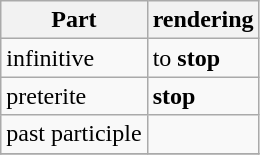<table class="wikitable">
<tr>
<th>Part</th>
<th>rendering</th>
</tr>
<tr>
<td>infinitive</td>
<td>to <strong>stop</strong></td>
</tr>
<tr>
<td>preterite</td>
<td><strong>stop</strong></td>
</tr>
<tr>
<td>past participle</td>
<td><strong></strong></td>
</tr>
<tr>
</tr>
</table>
